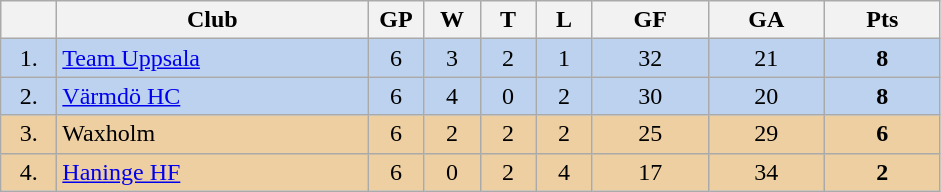<table class="wikitable">
<tr>
<th width="30"></th>
<th width="200">Club</th>
<th width="30">GP</th>
<th width="30">W</th>
<th width="30">T</th>
<th width="30">L</th>
<th width="70">GF</th>
<th width="70">GA</th>
<th width="70">Pts</th>
</tr>
<tr bgcolor="#BCD2EE" align="center">
<td>1.</td>
<td align="left"><a href='#'>Team Uppsala</a></td>
<td>6</td>
<td>3</td>
<td>2</td>
<td>1</td>
<td>32</td>
<td>21</td>
<td><strong>8</strong></td>
</tr>
<tr bgcolor="#BCD2EE" align="center">
<td>2.</td>
<td align="left"><a href='#'>Värmdö HC</a></td>
<td>6</td>
<td>4</td>
<td>0</td>
<td>2</td>
<td>30</td>
<td>20</td>
<td><strong>8</strong></td>
</tr>
<tr bgcolor="#EECFA1" align="center">
<td>3.</td>
<td align="left">Waxholm</td>
<td>6</td>
<td>2</td>
<td>2</td>
<td>2</td>
<td>25</td>
<td>29</td>
<td><strong>6</strong></td>
</tr>
<tr bgcolor="#EECFA1" align="center">
<td>4.</td>
<td align="left"><a href='#'>Haninge HF</a></td>
<td>6</td>
<td>0</td>
<td>2</td>
<td>4</td>
<td>17</td>
<td>34</td>
<td><strong>2</strong></td>
</tr>
</table>
